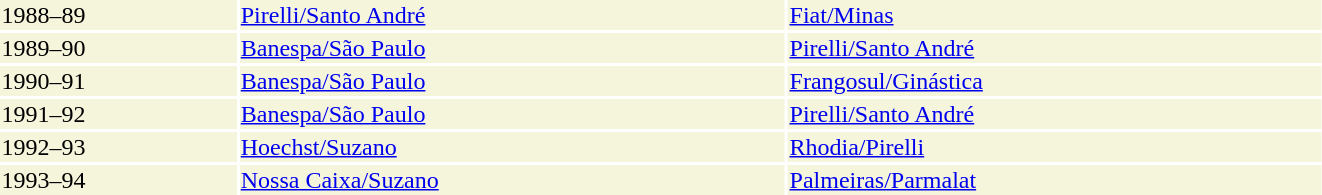<table width=70%>
<tr bgcolor=#f5f5dc>
<td>1988–89</td>
<td><a href='#'>Pirelli/Santo André</a></td>
<td><a href='#'>Fiat/Minas</a></td>
</tr>
<tr bgcolor=#f5f5dc>
<td>1989–90</td>
<td><a href='#'>Banespa/São Paulo</a></td>
<td><a href='#'>Pirelli/Santo André</a></td>
</tr>
<tr bgcolor=#f5f5dc>
<td>1990–91</td>
<td><a href='#'>Banespa/São Paulo</a></td>
<td><a href='#'>Frangosul/Ginástica</a></td>
</tr>
<tr bgcolor=#f5f5dc>
<td>1991–92</td>
<td><a href='#'>Banespa/São Paulo</a></td>
<td><a href='#'>Pirelli/Santo André</a></td>
</tr>
<tr bgcolor=#f5f5dc>
<td>1992–93</td>
<td><a href='#'>Hoechst/Suzano</a></td>
<td><a href='#'>Rhodia/Pirelli</a></td>
</tr>
<tr bgcolor=#f5f5dc>
<td>1993–94</td>
<td><a href='#'>Nossa Caixa/Suzano</a></td>
<td><a href='#'>Palmeiras/Parmalat</a></td>
</tr>
</table>
